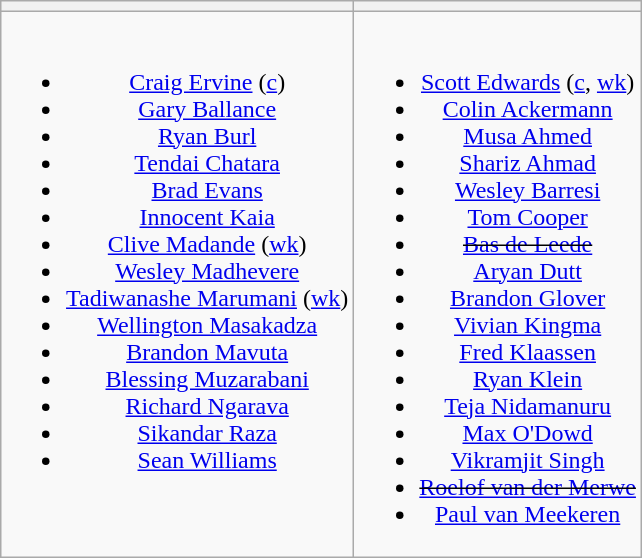<table class="wikitable" style="text-align:center; margin:auto">
<tr>
<th></th>
<th></th>
</tr>
<tr style="vertical-align:top">
<td><br><ul><li><a href='#'>Craig Ervine</a> (<a href='#'>c</a>)</li><li><a href='#'>Gary Ballance</a></li><li><a href='#'>Ryan Burl</a></li><li><a href='#'>Tendai Chatara</a></li><li><a href='#'>Brad Evans</a></li><li><a href='#'>Innocent Kaia</a></li><li><a href='#'>Clive Madande</a> (<a href='#'>wk</a>)</li><li><a href='#'>Wesley Madhevere</a></li><li><a href='#'>Tadiwanashe Marumani</a> (<a href='#'>wk</a>)</li><li><a href='#'>Wellington Masakadza</a></li><li><a href='#'>Brandon Mavuta</a></li><li><a href='#'>Blessing Muzarabani</a></li><li><a href='#'>Richard Ngarava</a></li><li><a href='#'>Sikandar Raza</a></li><li><a href='#'>Sean Williams</a></li></ul></td>
<td><br><ul><li><a href='#'>Scott Edwards</a> (<a href='#'>c</a>, <a href='#'>wk</a>)</li><li><a href='#'>Colin Ackermann</a></li><li><a href='#'>Musa Ahmed</a></li><li><a href='#'>Shariz Ahmad</a></li><li><a href='#'>Wesley Barresi</a></li><li><a href='#'>Tom Cooper</a></li><li><s><a href='#'>Bas de Leede</a></s></li><li><a href='#'>Aryan Dutt</a></li><li><a href='#'>Brandon Glover</a></li><li><a href='#'>Vivian Kingma</a></li><li><a href='#'>Fred Klaassen</a></li><li><a href='#'>Ryan Klein</a></li><li><a href='#'>Teja Nidamanuru</a></li><li><a href='#'>Max O'Dowd</a></li><li><a href='#'>Vikramjit Singh</a></li><li><s><a href='#'>Roelof van der Merwe</a></s></li><li><a href='#'>Paul van Meekeren</a></li></ul></td>
</tr>
</table>
